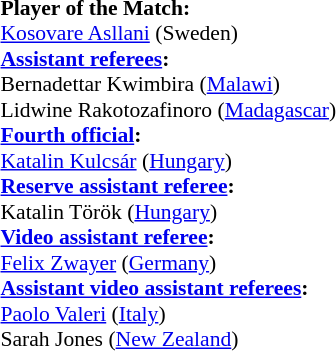<table width=50% style="font-size:90%">
<tr>
<td><br><strong>Player of the Match:</strong>
<br><a href='#'>Kosovare Asllani</a> (Sweden)<br><strong><a href='#'>Assistant referees</a>:</strong>
<br>Bernadettar Kwimbira (<a href='#'>Malawi</a>)
<br>Lidwine Rakotozafinoro (<a href='#'>Madagascar</a>)
<br><strong><a href='#'>Fourth official</a>:</strong>
<br><a href='#'>Katalin Kulcsár</a> (<a href='#'>Hungary</a>)
<br><strong><a href='#'>Reserve assistant referee</a>:</strong>
<br>Katalin Török (<a href='#'>Hungary</a>)
<br><strong><a href='#'>Video assistant referee</a>:</strong>
<br><a href='#'>Felix Zwayer</a> (<a href='#'>Germany</a>)
<br><strong><a href='#'>Assistant video assistant referees</a>:</strong>
<br><a href='#'>Paolo Valeri</a> (<a href='#'>Italy</a>)
<br>Sarah Jones (<a href='#'>New Zealand</a>)</td>
</tr>
</table>
